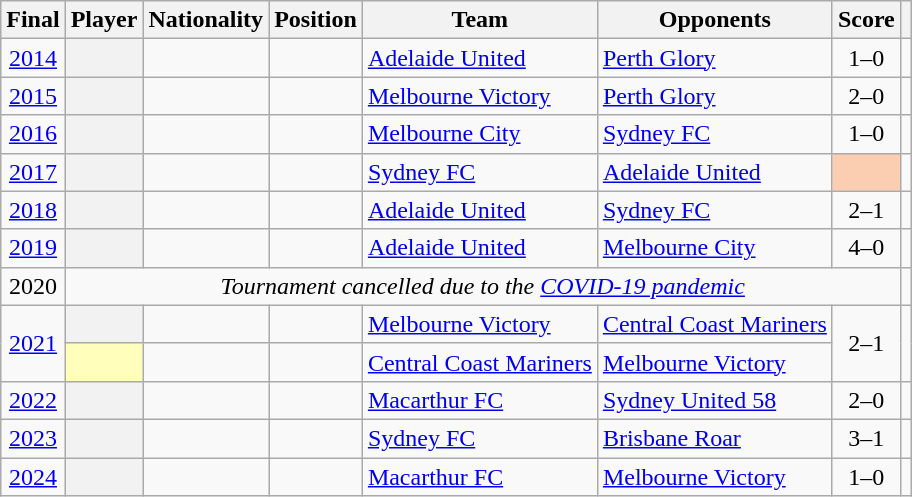<table class="wikitable plainrowheaders sortable">
<tr>
<th scope="col">Final</th>
<th scope="col">Player</th>
<th scope="col">Nationality</th>
<th scope="col">Position</th>
<th scope="col">Team</th>
<th scope="col">Opponents</th>
<th scope="col">Score</th>
<th scope="col" class="unsortable"></th>
</tr>
<tr>
<td align="center"><a href='#'>2014</a></td>
<th scope="row"></th>
<td></td>
<td></td>
<td><a href='#'>Adelaide United</a></td>
<td><a href='#'>Perth Glory</a></td>
<td align="center">1–0</td>
<td align="center"></td>
</tr>
<tr>
<td align="center"><a href='#'>2015</a></td>
<th scope="row"></th>
<td></td>
<td></td>
<td><a href='#'>Melbourne Victory</a></td>
<td><a href='#'>Perth Glory</a></td>
<td align="center">2–0</td>
<td align="center"></td>
</tr>
<tr>
<td align="center"><a href='#'>2016</a></td>
<th scope="row"></th>
<td></td>
<td></td>
<td><a href='#'>Melbourne City</a></td>
<td><a href='#'>Sydney FC</a></td>
<td align="center">1–0</td>
<td align="center"></td>
</tr>
<tr>
<td align="center"><a href='#'>2017</a></td>
<th scope="row"></th>
<td></td>
<td></td>
<td><a href='#'>Sydney FC</a></td>
<td><a href='#'>Adelaide United</a></td>
<td align="center" style="background-color:#FBCEB1"></td>
<td align="center"></td>
</tr>
<tr>
<td align="center"><a href='#'>2018</a></td>
<th scope="row"></th>
<td></td>
<td></td>
<td><a href='#'>Adelaide United</a></td>
<td><a href='#'>Sydney FC</a></td>
<td align="center">2–1</td>
<td align="center"></td>
</tr>
<tr>
<td align="center"><a href='#'>2019</a></td>
<th scope="row"></th>
<td></td>
<td></td>
<td><a href='#'>Adelaide United</a></td>
<td><a href='#'>Melbourne City</a></td>
<td align="center">4–0</td>
<td align="center"></td>
</tr>
<tr>
<td align="center">2020</td>
<td colspan="6" align="center"><em>Tournament cancelled due to the <a href='#'>COVID-19 pandemic</a></em></td>
<td align="center"></td>
</tr>
<tr>
<td rowspan="2" align="center"><a href='#'>2021</a></td>
<th scope="row"></th>
<td></td>
<td></td>
<td><a href='#'>Melbourne Victory</a></td>
<td><a href='#'>Central Coast Mariners</a></td>
<td rowspan="2" align="center">2–1</td>
<td rowspan="2" align="center"></td>
</tr>
<tr>
<th scope="row" align="center" style="background:#ffb"></th>
<td></td>
<td></td>
<td><a href='#'>Central Coast Mariners</a></td>
<td><a href='#'>Melbourne Victory</a></td>
</tr>
<tr>
<td align="center"><a href='#'>2022</a></td>
<th scope="row"></th>
<td></td>
<td></td>
<td><a href='#'>Macarthur FC</a></td>
<td><a href='#'>Sydney United 58</a></td>
<td align="center">2–0</td>
<td align="center"></td>
</tr>
<tr>
<td align="center"><a href='#'>2023</a></td>
<th scope="row"></th>
<td></td>
<td></td>
<td><a href='#'>Sydney FC</a></td>
<td><a href='#'>Brisbane Roar</a></td>
<td align="center">3–1</td>
<td align="center"></td>
</tr>
<tr>
<td align="center"><a href='#'>2024</a></td>
<th scope="row"></th>
<td></td>
<td></td>
<td><a href='#'>Macarthur FC</a></td>
<td><a href='#'>Melbourne Victory</a></td>
<td align="center">1–0</td>
<td align="center"></td>
</tr>
</table>
